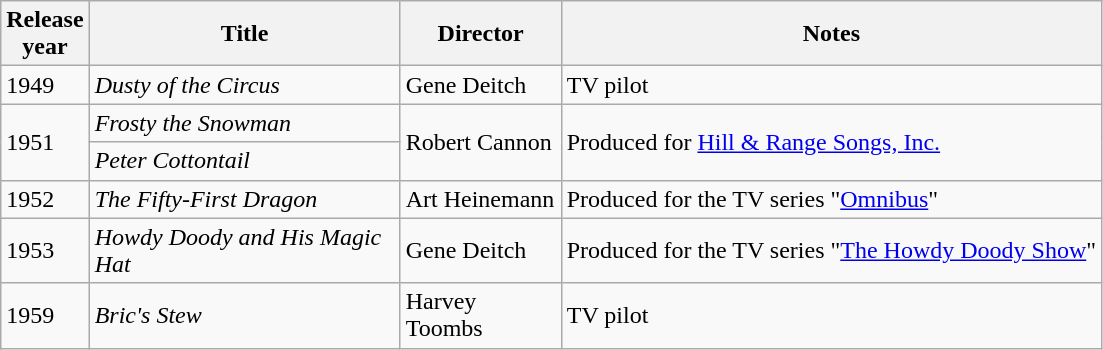<table class="wikitable sortable">
<tr>
<th scope="col" style="width: 50px;">Release year</th>
<th scope="col" style="width: 200px;">Title</th>
<th scope="col" style="width: 100px;">Director</th>
<th>Notes</th>
</tr>
<tr>
<td>1949</td>
<td><em>Dusty of the Circus</em></td>
<td>Gene Deitch</td>
<td>TV pilot</td>
</tr>
<tr>
<td rowspan=2>1951</td>
<td><em>Frosty the Snowman</em></td>
<td rowspan=2>Robert Cannon</td>
<td rowspan=2>Produced for <a href='#'>Hill & Range Songs, Inc.</a></td>
</tr>
<tr>
<td><em>Peter Cottontail</em></td>
</tr>
<tr>
<td>1952</td>
<td><em>The Fifty-First Dragon</em></td>
<td>Art Heinemann</td>
<td>Produced for the TV series "<a href='#'>Omnibus</a>"</td>
</tr>
<tr>
<td>1953</td>
<td><em>Howdy Doody and His Magic Hat</em></td>
<td>Gene Deitch</td>
<td>Produced for the TV series "<a href='#'>The Howdy Doody Show</a>"</td>
</tr>
<tr>
<td>1959</td>
<td><em>Bric's Stew</em></td>
<td>Harvey Toombs</td>
<td>TV pilot</td>
</tr>
</table>
